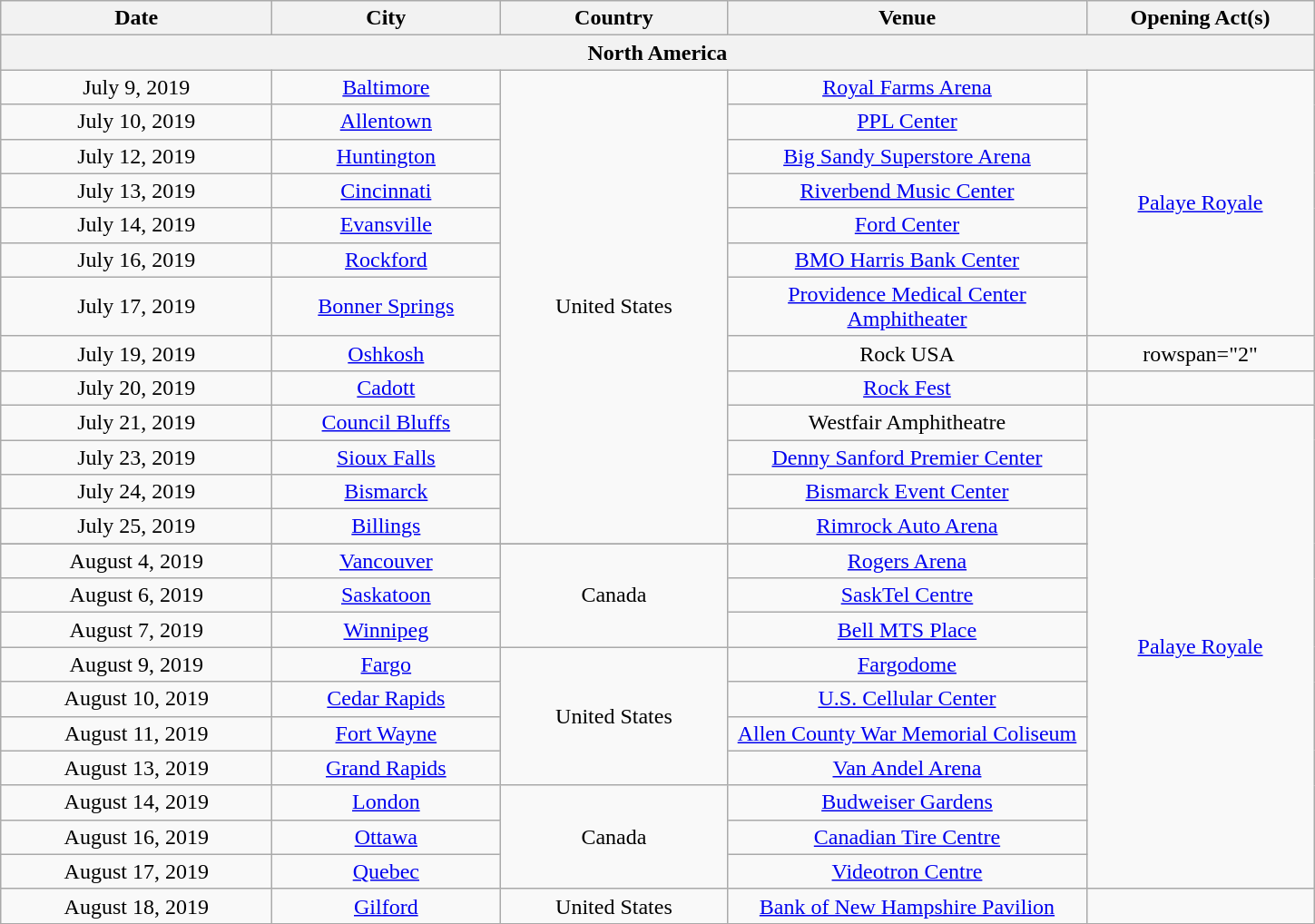<table class="wikitable" style="text-align:center;">
<tr>
<th scope="col" style="width:12em;">Date</th>
<th scope="col" style="width:10em;">City</th>
<th scope="col" style="width:10em;">Country</th>
<th scope="col" style="width:16em;">Venue</th>
<th scope="col" style="width:10em;">Opening Act(s)</th>
</tr>
<tr>
<th colspan="7">North America</th>
</tr>
<tr>
<td>July 9, 2019</td>
<td><a href='#'>Baltimore</a></td>
<td rowspan="13">United States</td>
<td><a href='#'>Royal Farms Arena</a></td>
<td rowspan="7"><a href='#'>Palaye Royale</a></td>
</tr>
<tr>
<td>July 10, 2019</td>
<td><a href='#'>Allentown</a></td>
<td><a href='#'>PPL Center</a></td>
</tr>
<tr>
<td>July 12, 2019</td>
<td><a href='#'>Huntington</a></td>
<td><a href='#'>Big Sandy Superstore Arena</a></td>
</tr>
<tr>
<td>July 13, 2019</td>
<td><a href='#'>Cincinnati</a></td>
<td><a href='#'>Riverbend Music Center</a></td>
</tr>
<tr>
<td>July 14, 2019</td>
<td><a href='#'>Evansville</a></td>
<td><a href='#'>Ford Center</a></td>
</tr>
<tr>
<td>July 16, 2019</td>
<td><a href='#'>Rockford</a></td>
<td><a href='#'>BMO Harris Bank Center</a></td>
</tr>
<tr>
<td>July 17, 2019</td>
<td><a href='#'>Bonner Springs</a></td>
<td><a href='#'>Providence Medical Center Amphitheater</a></td>
</tr>
<tr>
<td>July 19, 2019</td>
<td><a href='#'>Oshkosh</a></td>
<td>Rock USA</td>
<td>rowspan="2" </td>
</tr>
<tr>
<td>July 20, 2019</td>
<td><a href='#'>Cadott</a></td>
<td><a href='#'>Rock Fest</a></td>
</tr>
<tr>
<td>July 21, 2019</td>
<td><a href='#'>Council Bluffs</a></td>
<td>Westfair Amphitheatre</td>
<td rowspan="15"><a href='#'>Palaye Royale</a></td>
</tr>
<tr>
<td>July 23, 2019</td>
<td><a href='#'>Sioux Falls</a></td>
<td><a href='#'>Denny Sanford Premier Center</a></td>
</tr>
<tr>
<td>July 24, 2019</td>
<td><a href='#'>Bismarck</a></td>
<td><a href='#'>Bismarck Event Center</a></td>
</tr>
<tr>
<td>July 25, 2019</td>
<td><a href='#'>Billings</a></td>
<td><a href='#'>Rimrock Auto Arena</a></td>
</tr>
<tr>
</tr>
<tr>
<td>August 4, 2019</td>
<td><a href='#'>Vancouver</a></td>
<td rowspan="3">Canada</td>
<td><a href='#'>Rogers Arena</a></td>
</tr>
<tr>
<td>August 6, 2019</td>
<td><a href='#'>Saskatoon</a></td>
<td><a href='#'>SaskTel Centre</a></td>
</tr>
<tr>
<td>August 7, 2019</td>
<td><a href='#'>Winnipeg</a></td>
<td><a href='#'>Bell MTS Place</a></td>
</tr>
<tr>
<td>August 9, 2019</td>
<td><a href='#'>Fargo</a></td>
<td rowspan="4">United States</td>
<td><a href='#'>Fargodome</a></td>
</tr>
<tr>
<td>August 10, 2019</td>
<td><a href='#'>Cedar Rapids</a></td>
<td><a href='#'>U.S. Cellular Center</a></td>
</tr>
<tr>
<td>August 11, 2019</td>
<td><a href='#'>Fort Wayne</a></td>
<td><a href='#'>Allen County War Memorial Coliseum</a></td>
</tr>
<tr>
<td>August 13, 2019</td>
<td><a href='#'>Grand Rapids</a></td>
<td><a href='#'>Van Andel Arena</a></td>
</tr>
<tr>
<td>August 14, 2019</td>
<td><a href='#'>London</a></td>
<td rowspan="3">Canada</td>
<td><a href='#'>Budweiser Gardens</a></td>
</tr>
<tr>
<td>August 16, 2019</td>
<td><a href='#'>Ottawa</a></td>
<td><a href='#'>Canadian Tire Centre</a></td>
</tr>
<tr>
<td>August 17, 2019</td>
<td><a href='#'>Quebec</a></td>
<td><a href='#'>Videotron Centre</a></td>
</tr>
<tr>
<td>August 18, 2019</td>
<td><a href='#'>Gilford</a></td>
<td>United States</td>
<td><a href='#'>Bank of New Hampshire Pavilion</a></td>
</tr>
<tr>
</tr>
</table>
